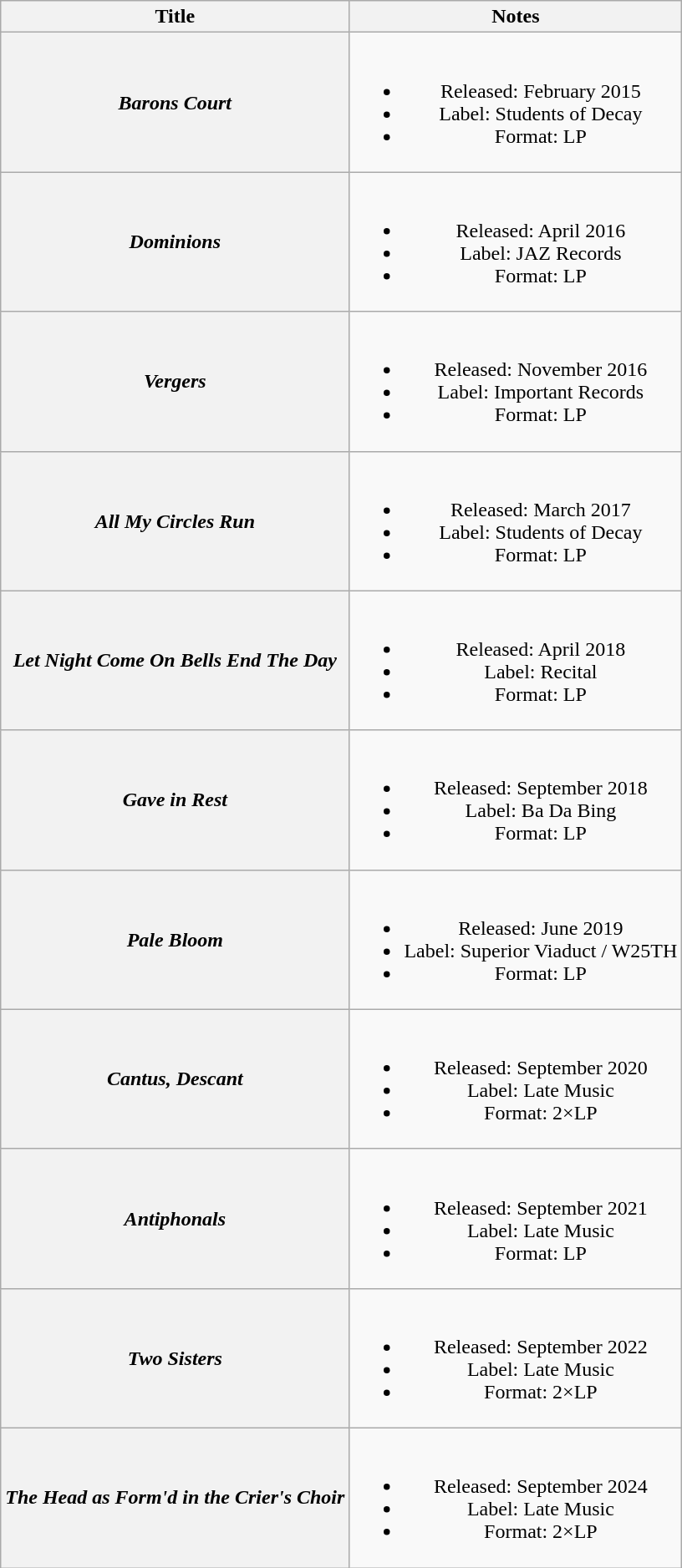<table class="wikitable plainrowheaders" style="text-align:center;">
<tr>
<th scope="col">Title</th>
<th scope="col">Notes</th>
</tr>
<tr>
<th scope="row"><em>Barons Court</em></th>
<td><br><ul><li>Released: February 2015</li><li>Label: Students of Decay</li><li>Format: LP</li></ul></td>
</tr>
<tr>
<th scope="row"><em>Dominions</em></th>
<td><br><ul><li>Released: April 2016</li><li>Label: JAZ Records</li><li>Format: LP</li></ul></td>
</tr>
<tr>
<th scope="row"><em>Vergers</em></th>
<td><br><ul><li>Released: November 2016</li><li>Label: Important Records</li><li>Format: LP</li></ul></td>
</tr>
<tr>
<th scope="row"><em>All My Circles Run</em></th>
<td><br><ul><li>Released: March 2017</li><li>Label: Students of Decay</li><li>Format: LP</li></ul></td>
</tr>
<tr>
<th scope="row"><em>Let Night Come On Bells End The Day</em></th>
<td><br><ul><li>Released: April 2018</li><li>Label: Recital</li><li>Format: LP</li></ul></td>
</tr>
<tr>
<th scope="row"><em>Gave in Rest</em></th>
<td><br><ul><li>Released: September 2018</li><li>Label: Ba Da Bing</li><li>Format: LP</li></ul></td>
</tr>
<tr>
<th scope="row"><em>Pale Bloom</em></th>
<td><br><ul><li>Released: June 2019</li><li>Label: Superior Viaduct / W25TH</li><li>Format: LP</li></ul></td>
</tr>
<tr>
<th scope="row"><em>Cantus, Descant</em></th>
<td><br><ul><li>Released: September 2020</li><li>Label: Late Music</li><li>Format: 2×LP</li></ul></td>
</tr>
<tr>
<th scope="row"><em>Antiphonals</em></th>
<td><br><ul><li>Released: September 2021</li><li>Label: Late Music</li><li>Format: LP</li></ul></td>
</tr>
<tr>
<th scope="row"><em>Two Sisters</em></th>
<td><br><ul><li>Released: September 2022</li><li>Label: Late Music</li><li>Format: 2×LP</li></ul></td>
</tr>
<tr>
<th scope="row"><em>The Head as Form'd in the Crier's Choir</em></th>
<td><br><ul><li>Released: September 2024</li><li>Label: Late Music</li><li>Format: 2×LP</li></ul></td>
</tr>
</table>
